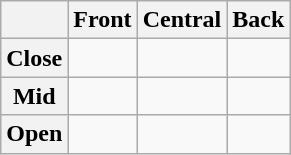<table class="wikitable">
<tr style="text-align:center;">
<th></th>
<th>Front</th>
<th>Central</th>
<th>Back</th>
</tr>
<tr style="text-align:center;">
<th>Close</th>
<td></td>
<td></td>
<td></td>
</tr>
<tr style="text-align:center;">
<th>Mid</th>
<td></td>
<td></td>
<td></td>
</tr>
<tr style="text-align:center;">
<th>Open</th>
<td></td>
<td></td>
<td></td>
</tr>
</table>
